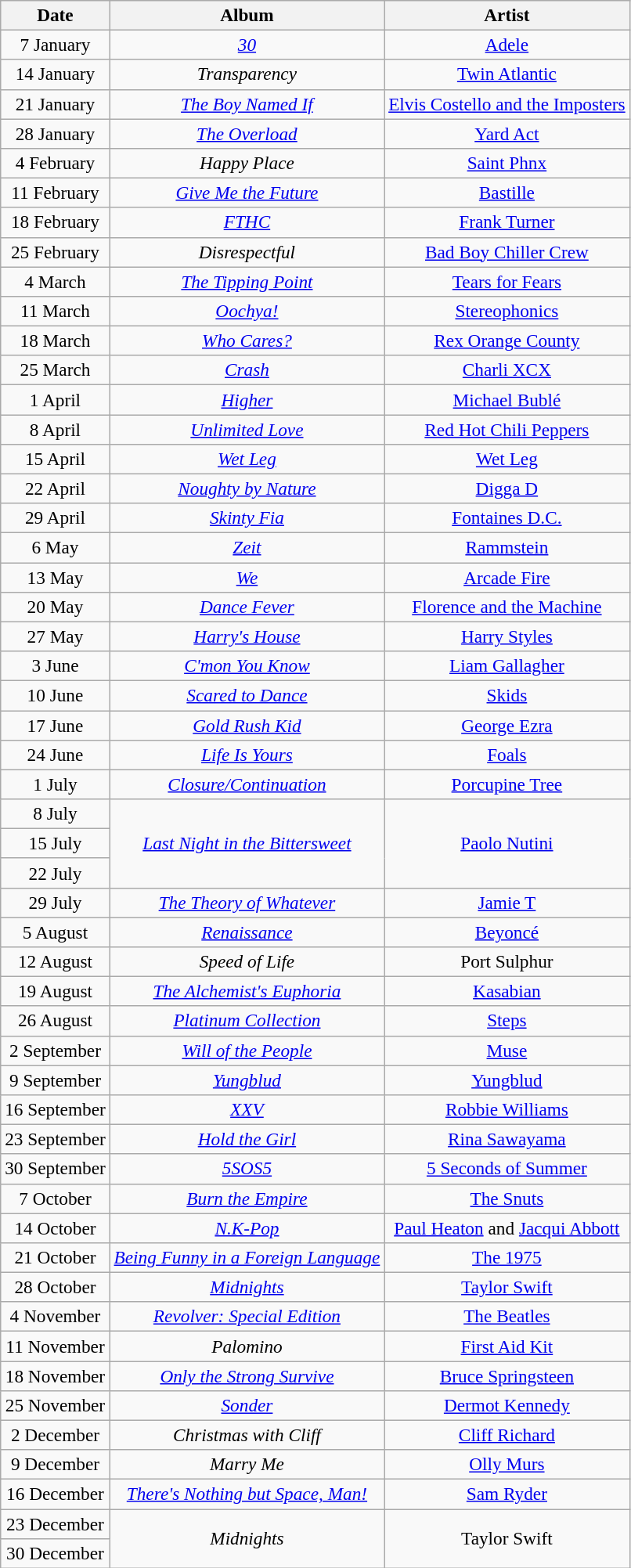<table class="wikitable" style="font-size:97%; text-align:center;">
<tr>
<th>Date</th>
<th>Album</th>
<th>Artist</th>
</tr>
<tr>
<td>7 January</td>
<td><em><a href='#'>30</a></em></td>
<td><a href='#'>Adele</a></td>
</tr>
<tr>
<td>14 January</td>
<td><em>Transparency</em></td>
<td><a href='#'>Twin Atlantic</a></td>
</tr>
<tr>
<td>21 January</td>
<td><em><a href='#'>The Boy Named If</a></em></td>
<td><a href='#'>Elvis Costello and the Imposters</a></td>
</tr>
<tr>
<td>28 January</td>
<td><em><a href='#'>The Overload</a></em></td>
<td><a href='#'>Yard Act</a></td>
</tr>
<tr>
<td>4 February</td>
<td><em>Happy Place</em></td>
<td><a href='#'>Saint Phnx</a></td>
</tr>
<tr>
<td>11 February</td>
<td><em><a href='#'>Give Me the Future</a></em></td>
<td><a href='#'>Bastille</a></td>
</tr>
<tr>
<td>18 February</td>
<td><em><a href='#'>FTHC</a></em></td>
<td><a href='#'>Frank Turner</a></td>
</tr>
<tr>
<td>25 February</td>
<td><em>Disrespectful</em></td>
<td><a href='#'>Bad Boy Chiller Crew</a></td>
</tr>
<tr>
<td>4 March</td>
<td><em><a href='#'>The Tipping Point</a></em></td>
<td><a href='#'>Tears for Fears</a></td>
</tr>
<tr>
<td>11 March</td>
<td><em><a href='#'>Oochya!</a></em></td>
<td><a href='#'>Stereophonics</a></td>
</tr>
<tr>
<td>18 March</td>
<td><em><a href='#'>Who Cares?</a></em></td>
<td><a href='#'>Rex Orange County</a></td>
</tr>
<tr>
<td>25 March</td>
<td><em><a href='#'>Crash</a></em></td>
<td><a href='#'>Charli XCX</a></td>
</tr>
<tr>
<td>1 April</td>
<td><em><a href='#'>Higher</a></em></td>
<td><a href='#'>Michael Bublé</a></td>
</tr>
<tr>
<td>8 April</td>
<td><em><a href='#'>Unlimited Love</a></em></td>
<td><a href='#'>Red Hot Chili Peppers</a></td>
</tr>
<tr>
<td>15 April</td>
<td><em><a href='#'>Wet Leg</a></em></td>
<td><a href='#'>Wet Leg</a></td>
</tr>
<tr>
<td>22 April</td>
<td><em><a href='#'>Noughty by Nature</a></em></td>
<td><a href='#'>Digga D</a></td>
</tr>
<tr>
<td>29 April</td>
<td><em><a href='#'>Skinty Fia</a></em></td>
<td><a href='#'>Fontaines D.C.</a></td>
</tr>
<tr>
<td>6 May</td>
<td><em><a href='#'>Zeit</a></em></td>
<td><a href='#'>Rammstein</a></td>
</tr>
<tr>
<td>13 May</td>
<td><em><a href='#'>We</a></em></td>
<td><a href='#'>Arcade Fire</a></td>
</tr>
<tr>
<td>20 May</td>
<td><em><a href='#'>Dance Fever</a></em></td>
<td><a href='#'>Florence and the Machine</a></td>
</tr>
<tr>
<td>27 May</td>
<td><em><a href='#'>Harry's House</a></em></td>
<td><a href='#'>Harry Styles</a></td>
</tr>
<tr>
<td>3 June</td>
<td><em><a href='#'>C'mon You Know</a></em></td>
<td><a href='#'>Liam Gallagher</a></td>
</tr>
<tr>
<td>10 June</td>
<td><em><a href='#'>Scared to Dance</a></em></td>
<td><a href='#'>Skids</a></td>
</tr>
<tr>
<td>17 June</td>
<td><em><a href='#'>Gold Rush Kid</a></em></td>
<td><a href='#'>George Ezra</a></td>
</tr>
<tr>
<td>24 June</td>
<td><em><a href='#'>Life Is Yours</a></em></td>
<td><a href='#'>Foals</a></td>
</tr>
<tr>
<td>1 July</td>
<td><em><a href='#'>Closure/Continuation</a></em></td>
<td><a href='#'>Porcupine Tree</a></td>
</tr>
<tr>
<td>8 July</td>
<td rowspan="3"><em><a href='#'>Last Night in the Bittersweet</a></em></td>
<td rowspan="3"><a href='#'>Paolo Nutini</a></td>
</tr>
<tr>
<td>15 July</td>
</tr>
<tr>
<td>22 July</td>
</tr>
<tr>
<td>29 July</td>
<td><em><a href='#'>The Theory of Whatever</a></em></td>
<td><a href='#'>Jamie T</a></td>
</tr>
<tr>
<td>5 August</td>
<td><em><a href='#'>Renaissance</a></em></td>
<td><a href='#'>Beyoncé</a></td>
</tr>
<tr>
<td>12 August</td>
<td><em>Speed of Life</em></td>
<td>Port Sulphur</td>
</tr>
<tr>
<td>19 August</td>
<td><em><a href='#'>The Alchemist's Euphoria</a></em></td>
<td><a href='#'>Kasabian</a></td>
</tr>
<tr>
<td>26 August</td>
<td><em><a href='#'>Platinum Collection</a></em></td>
<td><a href='#'>Steps</a></td>
</tr>
<tr>
<td>2 September</td>
<td><em><a href='#'>Will of the People</a></em></td>
<td><a href='#'>Muse</a></td>
</tr>
<tr>
<td>9 September</td>
<td><em><a href='#'>Yungblud</a></em></td>
<td><a href='#'>Yungblud</a></td>
</tr>
<tr>
<td>16 September</td>
<td><em><a href='#'>XXV</a></em></td>
<td><a href='#'>Robbie Williams</a></td>
</tr>
<tr>
<td>23 September</td>
<td><em><a href='#'>Hold the Girl</a></em></td>
<td><a href='#'>Rina Sawayama</a></td>
</tr>
<tr>
<td>30 September</td>
<td><em><a href='#'>5SOS5</a></em></td>
<td><a href='#'>5 Seconds of Summer</a></td>
</tr>
<tr>
<td>7 October</td>
<td><em><a href='#'>Burn the Empire</a></em></td>
<td><a href='#'>The Snuts</a></td>
</tr>
<tr>
<td>14 October</td>
<td><em><a href='#'>N.K-Pop</a></em></td>
<td><a href='#'>Paul Heaton</a> and <a href='#'>Jacqui Abbott</a></td>
</tr>
<tr>
<td>21 October</td>
<td><em><a href='#'>Being Funny in a Foreign Language</a></em></td>
<td><a href='#'>The 1975</a></td>
</tr>
<tr>
<td>28 October</td>
<td><em><a href='#'>Midnights</a></em></td>
<td><a href='#'>Taylor Swift</a></td>
</tr>
<tr>
<td>4 November</td>
<td><em><a href='#'>Revolver: Special Edition</a></em></td>
<td><a href='#'>The Beatles</a></td>
</tr>
<tr>
<td>11 November</td>
<td><em>Palomino</em></td>
<td><a href='#'>First Aid Kit</a></td>
</tr>
<tr>
<td>18 November</td>
<td><em><a href='#'>Only the Strong Survive</a></em></td>
<td><a href='#'>Bruce Springsteen</a></td>
</tr>
<tr>
<td>25 November</td>
<td><em><a href='#'>Sonder</a></em></td>
<td><a href='#'>Dermot Kennedy</a></td>
</tr>
<tr>
<td>2 December</td>
<td><em>Christmas with Cliff</em></td>
<td><a href='#'>Cliff Richard</a></td>
</tr>
<tr>
<td>9 December</td>
<td><em>Marry Me</em></td>
<td><a href='#'>Olly Murs</a></td>
</tr>
<tr>
<td>16 December</td>
<td><em><a href='#'>There's Nothing but Space, Man!</a></em></td>
<td><a href='#'>Sam Ryder</a></td>
</tr>
<tr>
<td>23 December</td>
<td rowspan="2"><em>Midnights</em></td>
<td rowspan="2">Taylor Swift</td>
</tr>
<tr>
<td>30 December</td>
</tr>
</table>
